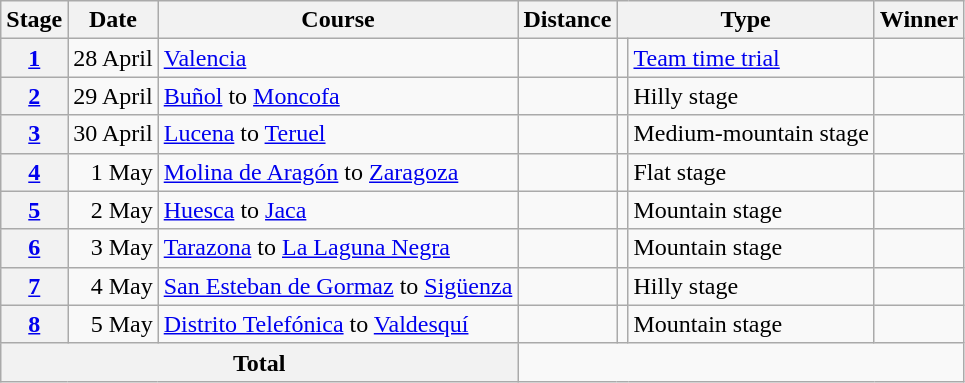<table class="wikitable sortable">
<tr>
<th scope="col">Stage</th>
<th scope="col">Date</th>
<th scope="col">Course</th>
<th scope="col">Distance</th>
<th colspan="2" scope="col">Type</th>
<th scope="col">Winner</th>
</tr>
<tr>
<th scope="row"><a href='#'>1</a></th>
<td style="text-align:right">28 April</td>
<td><a href='#'>Valencia</a></td>
<td style="text-align:center;"></td>
<td></td>
<td><a href='#'>Team time trial</a></td>
<td> </td>
</tr>
<tr>
<th scope="row"><a href='#'>2</a></th>
<td style="text-align:right">29 April</td>
<td><a href='#'>Buñol</a> to <a href='#'>Moncofa</a></td>
<td style="text-align:center;"></td>
<td></td>
<td>Hilly stage</td>
<td></td>
</tr>
<tr>
<th scope="row"><a href='#'>3</a></th>
<td style="text-align:right">30 April</td>
<td><a href='#'>Lucena</a> to <a href='#'>Teruel</a></td>
<td style="text-align:center;"></td>
<td></td>
<td>Medium-mountain stage</td>
<td></td>
</tr>
<tr>
<th scope="row"><a href='#'>4</a></th>
<td style="text-align:right">1 May</td>
<td><a href='#'>Molina de Aragón</a> to <a href='#'>Zaragoza</a></td>
<td style="text-align:center;"></td>
<td></td>
<td>Flat stage</td>
<td></td>
</tr>
<tr>
<th scope="row"><a href='#'>5</a></th>
<td style="text-align:right">2 May</td>
<td><a href='#'>Huesca</a> to <a href='#'>Jaca</a></td>
<td style="text-align:center;"></td>
<td></td>
<td>Mountain stage</td>
<td></td>
</tr>
<tr>
<th scope="row"><a href='#'>6</a></th>
<td style="text-align:right">3 May</td>
<td><a href='#'>Tarazona</a> to <a href='#'>La Laguna Negra</a></td>
<td style="text-align:center;"></td>
<td></td>
<td>Mountain stage</td>
<td></td>
</tr>
<tr>
<th scope="row"><a href='#'>7</a></th>
<td style="text-align:right">4 May</td>
<td><a href='#'>San Esteban de Gormaz</a> to <a href='#'>Sigüenza</a></td>
<td style="text-align:center;"></td>
<td></td>
<td>Hilly stage</td>
<td></td>
</tr>
<tr>
<th scope="row"><a href='#'>8</a></th>
<td style="text-align:right">5 May</td>
<td><a href='#'>Distrito Telefónica</a> to <a href='#'>Valdesquí</a></td>
<td style="text-align:center;"></td>
<td></td>
<td>Mountain stage</td>
<td></td>
</tr>
<tr>
<th colspan="3">Total</th>
<td colspan="4" style="text-align:center"></td>
</tr>
</table>
